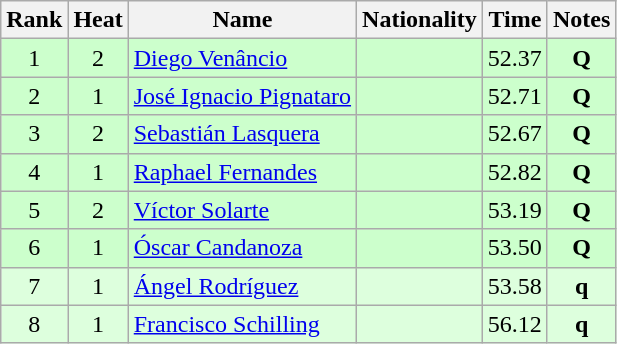<table class="wikitable sortable" style="text-align:center">
<tr>
<th>Rank</th>
<th>Heat</th>
<th>Name</th>
<th>Nationality</th>
<th>Time</th>
<th>Notes</th>
</tr>
<tr bgcolor=ccffcc>
<td align=center>1</td>
<td align=center>2</td>
<td align=left><a href='#'>Diego Venâncio</a></td>
<td align=left></td>
<td>52.37</td>
<td><strong>Q</strong></td>
</tr>
<tr bgcolor=ccffcc>
<td align=center>2</td>
<td align=center>1</td>
<td align=left><a href='#'>José Ignacio Pignataro</a></td>
<td align=left></td>
<td>52.71</td>
<td><strong>Q</strong></td>
</tr>
<tr bgcolor=ccffcc>
<td align=center>3</td>
<td align=center>2</td>
<td align=left><a href='#'>Sebastián Lasquera</a></td>
<td align=left></td>
<td>52.67</td>
<td><strong>Q</strong></td>
</tr>
<tr bgcolor=ccffcc>
<td align=center>4</td>
<td align=center>1</td>
<td align=left><a href='#'>Raphael Fernandes</a></td>
<td align=left></td>
<td>52.82</td>
<td><strong>Q</strong></td>
</tr>
<tr bgcolor=ccffcc>
<td align=center>5</td>
<td align=center>2</td>
<td align=left><a href='#'>Víctor Solarte</a></td>
<td align=left></td>
<td>53.19</td>
<td><strong>Q</strong></td>
</tr>
<tr bgcolor=ccffcc>
<td align=center>6</td>
<td align=center>1</td>
<td align=left><a href='#'>Óscar Candanoza</a></td>
<td align=left></td>
<td>53.50</td>
<td><strong>Q</strong></td>
</tr>
<tr bgcolor=ddffdd>
<td align=center>7</td>
<td align=center>1</td>
<td align=left><a href='#'>Ángel Rodríguez</a></td>
<td align=left></td>
<td>53.58</td>
<td><strong>q</strong></td>
</tr>
<tr bgcolor=ddffdd>
<td align=center>8</td>
<td align=center>1</td>
<td align=left><a href='#'>Francisco Schilling</a></td>
<td align=left></td>
<td>56.12</td>
<td><strong>q</strong></td>
</tr>
</table>
